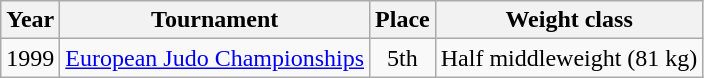<table class=wikitable>
<tr>
<th>Year</th>
<th>Tournament</th>
<th>Place</th>
<th>Weight class</th>
</tr>
<tr>
<td>1999</td>
<td><a href='#'>European Judo Championships</a></td>
<td align="center">5th</td>
<td>Half middleweight (81 kg)</td>
</tr>
</table>
